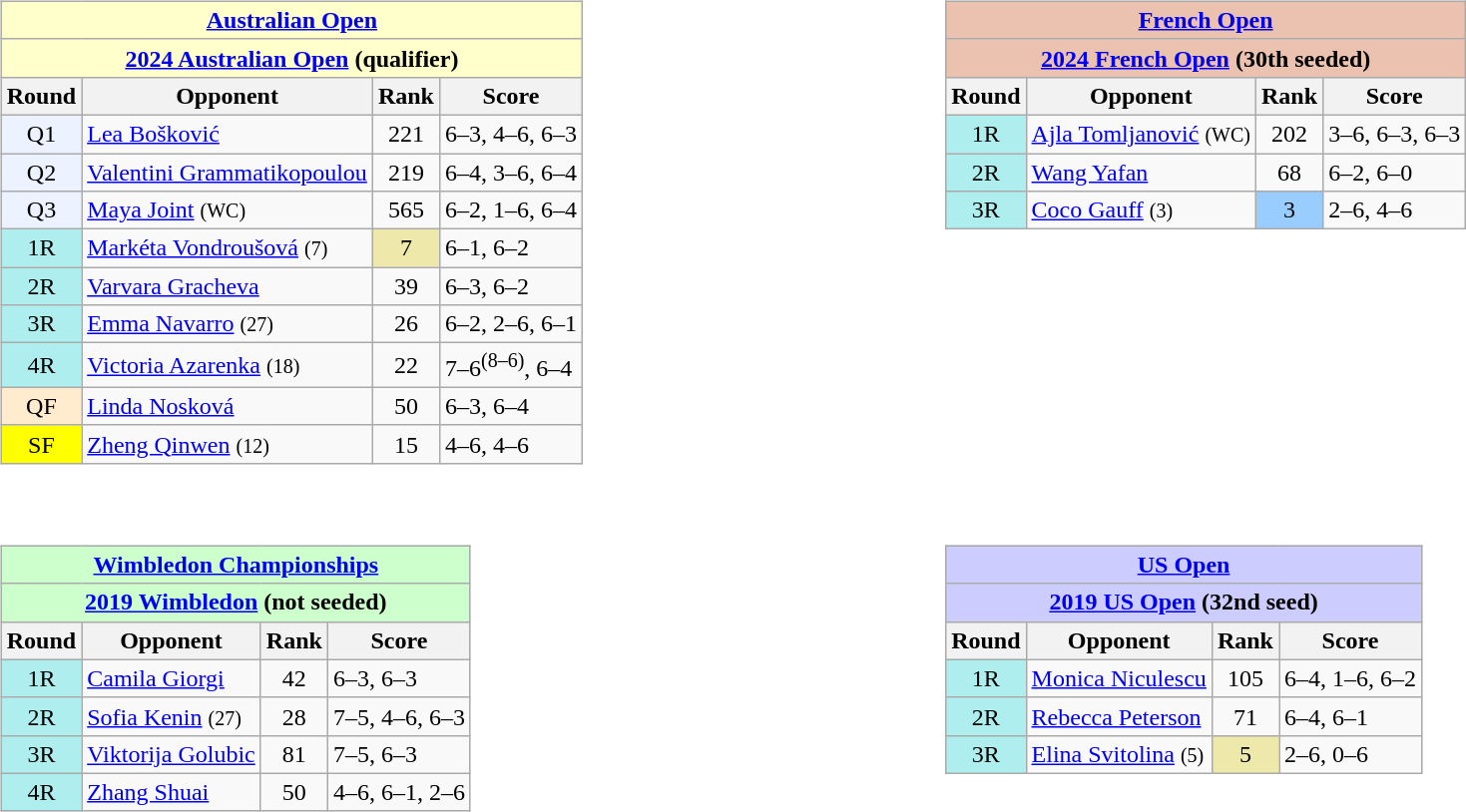<table width=95%>
<tr valign=top>
<td><br><table class=wikitable style=float:left>
<tr>
<th colspan=4 style="background:#ffc;"><a href='#'>Australian Open</a></th>
</tr>
<tr>
<th colspan=4 style="background:#ffc;"><a href='#'>2024 Australian Open</a> (qualifier)</th>
</tr>
<tr>
<th>Round</th>
<th>Opponent</th>
<th>Rank</th>
<th>Score</th>
</tr>
<tr>
<td align=center bgcolor=ecf2ff>Q1</td>
<td> <a href='#'>Lea Bošković</a></td>
<td align=center>221</td>
<td>6–3, 4–6, 6–3</td>
</tr>
<tr>
<td align=center bgcolor=ecf2ff>Q2</td>
<td> <a href='#'>Valentini Grammatikopoulou</a></td>
<td align=center>219</td>
<td>6–4, 3–6, 6–4</td>
</tr>
<tr>
<td align=center bgcolor=ecf2ff>Q3</td>
<td> <a href='#'>Maya Joint</a> <small>(WC)</small></td>
<td align=center>565</td>
<td>6–2, 1–6, 6–4</td>
</tr>
<tr>
<td align=center bgcolor=afeeee>1R</td>
<td> <a href='#'>Markéta Vondroušová</a> <small>(7)</small></td>
<td align=center bgcolor=eee8aa>7</td>
<td>6–1, 6–2</td>
</tr>
<tr>
<td align=center bgcolor=afeeee>2R</td>
<td> <a href='#'>Varvara Gracheva</a></td>
<td align=center>39</td>
<td>6–3, 6–2</td>
</tr>
<tr>
<td align=center bgcolor=afeeee>3R</td>
<td> <a href='#'>Emma Navarro</a> <small>(27)</small></td>
<td align=center>26</td>
<td>6–2, 2–6, 6–1</td>
</tr>
<tr>
<td align=center bgcolor=afeeee>4R</td>
<td> <a href='#'>Victoria Azarenka</a> <small>(18)</small></td>
<td align=center>22</td>
<td>7–6<sup>(8–6)</sup>, 6–4</td>
</tr>
<tr>
<td align=center bgcolor=ffebcd>QF</td>
<td> <a href='#'>Linda Nosková</a></td>
<td align=center>50</td>
<td>6–3, 6–4</td>
</tr>
<tr>
<td align=center bgcolor=yellow>SF</td>
<td> <a href='#'>Zheng Qinwen</a> <small>(12)</small></td>
<td align=center>15</td>
<td>4–6, 4–6</td>
</tr>
</table>
</td>
<td><br><table class=wikitable  style=float:left>
<tr>
<th colspan=4 style="background:#ebc2af;"><a href='#'>French Open</a></th>
</tr>
<tr>
<th colspan=4 style="background:#ebc2af;"><a href='#'>2024 French Open</a> (30th seeded)</th>
</tr>
<tr>
<th>Round</th>
<th>Opponent</th>
<th>Rank</th>
<th>Score</th>
</tr>
<tr>
<td align=center bgcolor=afeeee>1R</td>
<td> <a href='#'>Ajla Tomljanović</a> <small>(WC)</small></td>
<td align=center>202</td>
<td>3–6, 6–3, 6–3</td>
</tr>
<tr>
<td align=center bgcolor=afeeee>2R</td>
<td> <a href='#'>Wang Yafan</a> <small></small></td>
<td align=center>68</td>
<td>6–2, 6–0</td>
</tr>
<tr>
<td align=center bgcolor=afeeee>3R</td>
<td> <a href='#'>Coco Gauff</a> <small>(3)</small></td>
<td align=center bgcolor=99ccff>3</td>
<td>2–6, 4–6</td>
</tr>
</table>
</td>
</tr>
<tr valign=top>
<td><br><table class=wikitable  style=float:left>
<tr>
<th colspan=4 style="background:#cfc;"><a href='#'>Wimbledon Championships</a></th>
</tr>
<tr>
<th colspan=4 style="background:#cfc;"><a href='#'>2019 Wimbledon</a> (not seeded)</th>
</tr>
<tr>
<th>Round</th>
<th>Opponent</th>
<th>Rank</th>
<th>Score</th>
</tr>
<tr>
<td align=center bgcolor=afeeee>1R</td>
<td> <a href='#'>Camila Giorgi</a></td>
<td align=center>42</td>
<td>6–3, 6–3</td>
</tr>
<tr>
<td align=center bgcolor=afeeee>2R</td>
<td> <a href='#'>Sofia Kenin</a> <small>(27)</small></td>
<td align=center>28</td>
<td>7–5, 4–6, 6–3</td>
</tr>
<tr>
<td align=center bgcolor=afeeee>3R</td>
<td> <a href='#'>Viktorija Golubic</a></td>
<td align=center>81</td>
<td>7–5, 6–3</td>
</tr>
<tr>
<td align=center bgcolor=afeeee>4R</td>
<td> <a href='#'>Zhang Shuai</a></td>
<td align=center>50</td>
<td>4–6, 6–1, 2–6</td>
</tr>
</table>
</td>
<td><br><table class=wikitable  style=float:left>
<tr>
<th colspan=4 style="background:#ccf;"><a href='#'>US Open</a></th>
</tr>
<tr>
<th colspan=4 style="background:#ccf;"><a href='#'>2019 US Open</a> (32nd seed)</th>
</tr>
<tr>
<th>Round</th>
<th>Opponent</th>
<th>Rank</th>
<th>Score</th>
</tr>
<tr>
<td align=center bgcolor=afeeee>1R</td>
<td> <a href='#'>Monica Niculescu</a></td>
<td align=center>105</td>
<td>6–4, 1–6, 6–2</td>
</tr>
<tr>
<td align=center bgcolor=afeeee>2R</td>
<td> <a href='#'>Rebecca Peterson</a></td>
<td align=center>71</td>
<td>6–4, 6–1</td>
</tr>
<tr>
<td align=center bgcolor=afeeee>3R</td>
<td> <a href='#'>Elina Svitolina</a> <small>(5)</small></td>
<td align=center bgcolor=eee8aa>5</td>
<td>2–6, 0–6</td>
</tr>
</table>
</td>
</tr>
</table>
